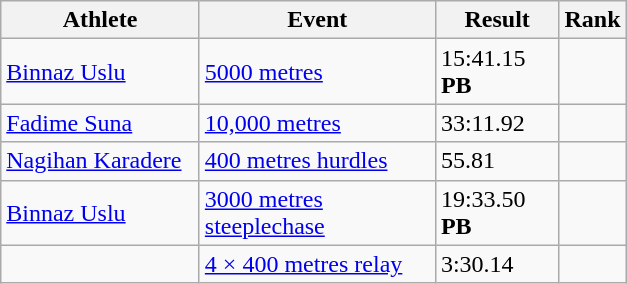<table class=wikitable>
<tr>
<th width=125>Athlete</th>
<th width=150>Event</th>
<th width=75>Result</th>
<th>Rank</th>
</tr>
<tr>
<td><a href='#'>Binnaz Uslu</a></td>
<td><a href='#'>5000 metres</a></td>
<td>15:41.15 <strong>PB</strong></td>
<td align=center></td>
</tr>
<tr>
<td><a href='#'>Fadime Suna</a></td>
<td><a href='#'>10,000 metres</a></td>
<td>33:11.92</td>
<td align=center></td>
</tr>
<tr>
<td><a href='#'>Nagihan Karadere</a></td>
<td><a href='#'>400 metres hurdles</a></td>
<td>55.81</td>
<td align=center></td>
</tr>
<tr>
<td><a href='#'>Binnaz Uslu</a></td>
<td><a href='#'>3000 metres steeplechase</a></td>
<td>19:33.50 <strong>PB</strong></td>
<td align=center></td>
</tr>
<tr>
<td></td>
<td><a href='#'>4 × 400 metres relay</a></td>
<td>3:30.14</td>
<td align=center></td>
</tr>
</table>
